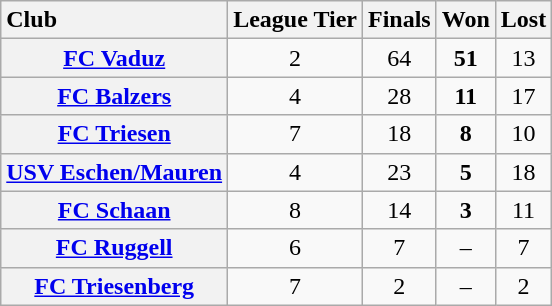<table class="wikitable sortable plainrowheaders" style="text-align:center">
<tr>
<th style="text-align:left">Club</th>
<th>League Tier</th>
<th>Finals</th>
<th>Won</th>
<th>Lost</th>
</tr>
<tr>
<th scope="row"><a href='#'>FC Vaduz</a></th>
<td>2</td>
<td>64</td>
<td><strong>51</strong></td>
<td>13</td>
</tr>
<tr>
<th scope="row"><a href='#'>FC Balzers</a></th>
<td>4</td>
<td>28</td>
<td><strong>11</strong></td>
<td>17</td>
</tr>
<tr>
<th scope="row"><a href='#'>FC Triesen</a></th>
<td>7</td>
<td>18</td>
<td><strong>8</strong></td>
<td>10</td>
</tr>
<tr>
<th scope="row"><a href='#'>USV Eschen/Mauren</a></th>
<td>4</td>
<td>23</td>
<td><strong>5</strong></td>
<td>18</td>
</tr>
<tr>
<th scope="row"><a href='#'>FC Schaan</a></th>
<td>8</td>
<td>14</td>
<td><strong>3</strong></td>
<td>11</td>
</tr>
<tr>
<th scope="row"><a href='#'>FC Ruggell</a></th>
<td>6</td>
<td>7</td>
<td>–</td>
<td>7</td>
</tr>
<tr>
<th scope="row"><a href='#'>FC Triesenberg</a></th>
<td>7</td>
<td>2</td>
<td>–</td>
<td>2</td>
</tr>
</table>
